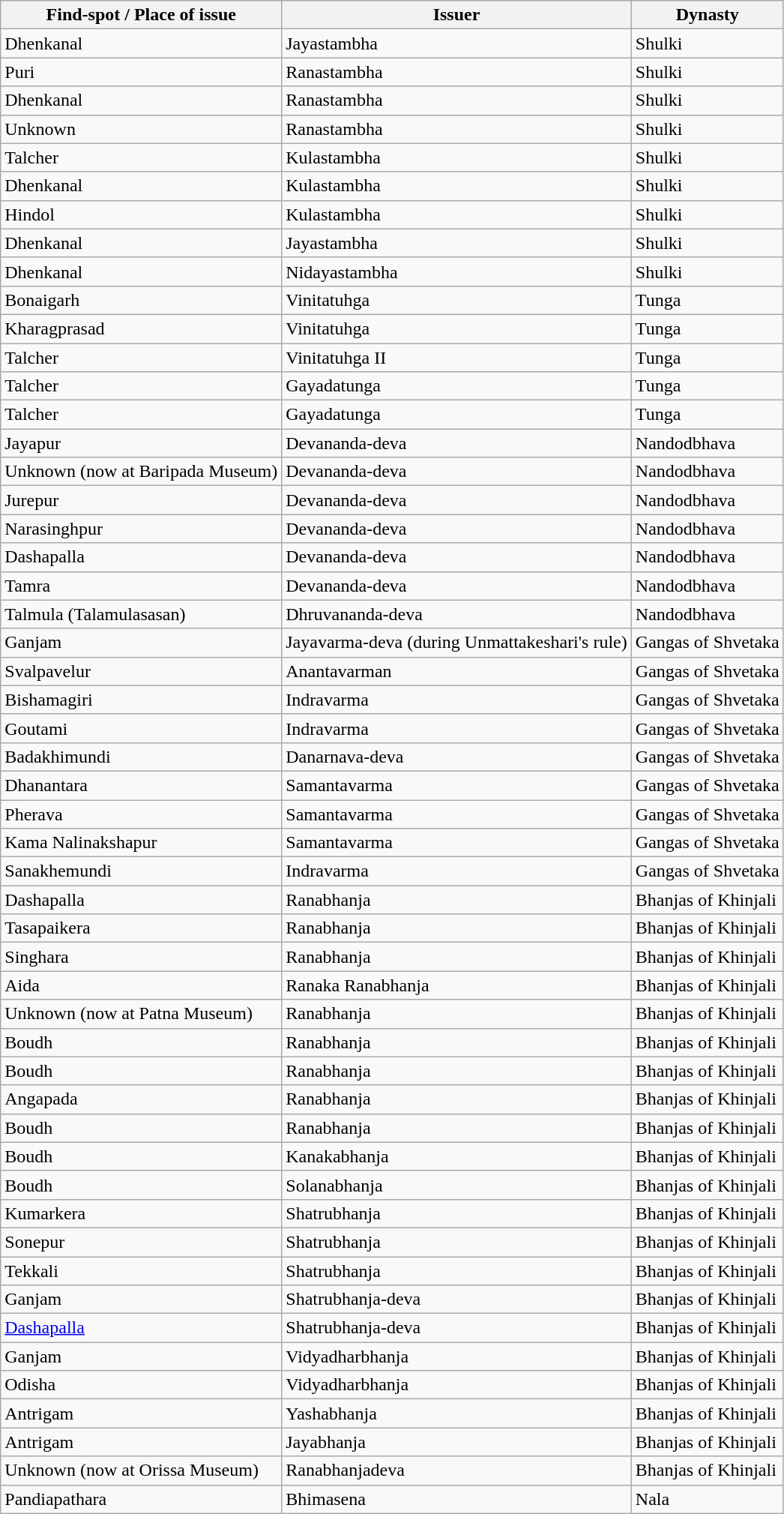<table class="wikitable">
<tr>
<th>Find-spot / Place of issue</th>
<th>Issuer</th>
<th>Dynasty</th>
</tr>
<tr>
<td>Dhenkanal</td>
<td>Jayastambha</td>
<td>Shulki</td>
</tr>
<tr>
<td>Puri</td>
<td>Ranastambha</td>
<td>Shulki</td>
</tr>
<tr>
<td>Dhenkanal</td>
<td>Ranastambha</td>
<td>Shulki</td>
</tr>
<tr>
<td>Unknown</td>
<td>Ranastambha</td>
<td>Shulki</td>
</tr>
<tr>
<td>Talcher</td>
<td>Kulastambha</td>
<td>Shulki</td>
</tr>
<tr>
<td>Dhenkanal</td>
<td>Kulastambha</td>
<td>Shulki</td>
</tr>
<tr>
<td>Hindol</td>
<td>Kulastambha</td>
<td>Shulki</td>
</tr>
<tr>
<td>Dhenkanal</td>
<td>Jayastambha</td>
<td>Shulki</td>
</tr>
<tr>
<td>Dhenkanal</td>
<td>Nidayastambha</td>
<td>Shulki</td>
</tr>
<tr>
<td>Bonaigarh</td>
<td>Vinitatuhga</td>
<td>Tunga</td>
</tr>
<tr>
<td>Kharagprasad</td>
<td>Vinitatuhga</td>
<td>Tunga</td>
</tr>
<tr>
<td>Talcher</td>
<td>Vinitatuhga II</td>
<td>Tunga</td>
</tr>
<tr>
<td>Talcher</td>
<td>Gayadatunga</td>
<td>Tunga</td>
</tr>
<tr>
<td>Talcher</td>
<td>Gayadatunga</td>
<td>Tunga</td>
</tr>
<tr>
<td>Jayapur</td>
<td>Devananda-deva</td>
<td>Nandodbhava</td>
</tr>
<tr>
<td>Unknown (now at Baripada Museum)</td>
<td>Devananda-deva</td>
<td>Nandodbhava</td>
</tr>
<tr>
<td>Jurepur</td>
<td>Devananda-deva</td>
<td>Nandodbhava</td>
</tr>
<tr>
<td>Narasinghpur</td>
<td>Devananda-deva</td>
<td>Nandodbhava</td>
</tr>
<tr>
<td>Dashapalla</td>
<td>Devananda-deva</td>
<td>Nandodbhava</td>
</tr>
<tr>
<td>Tamra</td>
<td>Devananda-deva</td>
<td>Nandodbhava</td>
</tr>
<tr>
<td>Talmula (Talamulasasan)</td>
<td>Dhruvananda-deva</td>
<td>Nandodbhava</td>
</tr>
<tr>
<td>Ganjam</td>
<td>Jayavarma-deva (during Unmattakeshari's rule)</td>
<td>Gangas of Shvetaka</td>
</tr>
<tr>
<td>Svalpavelur</td>
<td>Anantavarman</td>
<td>Gangas of Shvetaka</td>
</tr>
<tr>
<td>Bishamagiri</td>
<td>Indravarma</td>
<td>Gangas of Shvetaka</td>
</tr>
<tr>
<td>Goutami</td>
<td>Indravarma</td>
<td>Gangas of Shvetaka</td>
</tr>
<tr>
<td>Badakhimundi</td>
<td>Danarnava-deva</td>
<td>Gangas of Shvetaka</td>
</tr>
<tr>
<td>Dhanantara</td>
<td>Samantavarma</td>
<td>Gangas of Shvetaka</td>
</tr>
<tr>
<td>Pherava</td>
<td>Samantavarma</td>
<td>Gangas of Shvetaka</td>
</tr>
<tr>
<td>Kama Nalinakshapur</td>
<td>Samantavarma</td>
<td>Gangas of Shvetaka</td>
</tr>
<tr>
<td>Sanakhemundi</td>
<td>Indravarma</td>
<td>Gangas of Shvetaka</td>
</tr>
<tr>
<td>Dashapalla</td>
<td>Ranabhanja</td>
<td>Bhanjas of Khinjali</td>
</tr>
<tr>
<td>Tasapaikera</td>
<td>Ranabhanja</td>
<td>Bhanjas of Khinjali</td>
</tr>
<tr>
<td>Singhara</td>
<td>Ranabhanja</td>
<td>Bhanjas of Khinjali</td>
</tr>
<tr>
<td>Aida</td>
<td>Ranaka Ranabhanja</td>
<td>Bhanjas of Khinjali</td>
</tr>
<tr>
<td>Unknown (now at Patna Museum)</td>
<td>Ranabhanja</td>
<td>Bhanjas of Khinjali</td>
</tr>
<tr>
<td>Boudh</td>
<td>Ranabhanja</td>
<td>Bhanjas of Khinjali</td>
</tr>
<tr>
<td>Boudh</td>
<td>Ranabhanja</td>
<td>Bhanjas of Khinjali</td>
</tr>
<tr>
<td>Angapada</td>
<td>Ranabhanja</td>
<td>Bhanjas of Khinjali</td>
</tr>
<tr>
<td>Boudh</td>
<td>Ranabhanja</td>
<td>Bhanjas of Khinjali</td>
</tr>
<tr>
<td>Boudh</td>
<td>Kanakabhanja</td>
<td>Bhanjas of Khinjali</td>
</tr>
<tr>
<td>Boudh</td>
<td>Solanabhanja</td>
<td>Bhanjas of Khinjali</td>
</tr>
<tr>
<td>Kumarkera</td>
<td>Shatrubhanja</td>
<td>Bhanjas of Khinjali</td>
</tr>
<tr>
<td>Sonepur</td>
<td>Shatrubhanja</td>
<td>Bhanjas of Khinjali</td>
</tr>
<tr>
<td>Tekkali</td>
<td>Shatrubhanja</td>
<td>Bhanjas of Khinjali</td>
</tr>
<tr>
<td>Ganjam</td>
<td>Shatrubhanja-deva</td>
<td>Bhanjas of Khinjali</td>
</tr>
<tr>
<td><a href='#'>Dashapalla</a></td>
<td>Shatrubhanja-deva</td>
<td>Bhanjas of Khinjali</td>
</tr>
<tr>
<td>Ganjam</td>
<td>Vidyadharbhanja</td>
<td>Bhanjas of Khinjali</td>
</tr>
<tr>
<td>Odisha</td>
<td>Vidyadharbhanja</td>
<td>Bhanjas of Khinjali</td>
</tr>
<tr>
<td>Antrigam</td>
<td>Yashabhanja</td>
<td>Bhanjas of Khinjali</td>
</tr>
<tr>
<td>Antrigam</td>
<td>Jayabhanja</td>
<td>Bhanjas of Khinjali</td>
</tr>
<tr>
<td>Unknown (now at Orissa Museum)</td>
<td>Ranabhanjadeva</td>
<td>Bhanjas of Khinjali</td>
</tr>
<tr>
<td>Pandiapathara</td>
<td>Bhimasena</td>
<td>Nala</td>
</tr>
</table>
